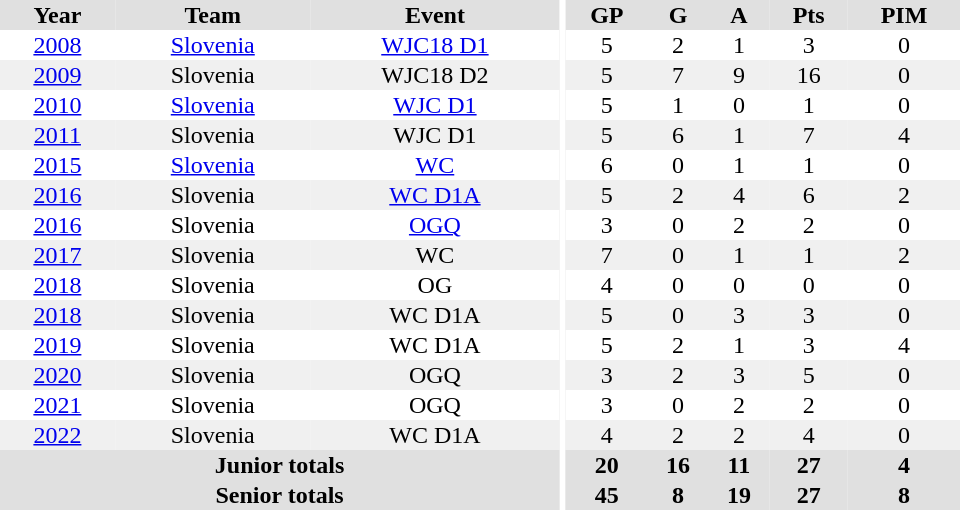<table border="0" cellpadding="1" cellspacing="0" ID="Table3" style="text-align:center; width:40em">
<tr ALIGN="center" bgcolor="#e0e0e0">
<th>Year</th>
<th>Team</th>
<th>Event</th>
<th rowspan="99" bgcolor="#ffffff"></th>
<th>GP</th>
<th>G</th>
<th>A</th>
<th>Pts</th>
<th>PIM</th>
</tr>
<tr>
<td><a href='#'>2008</a></td>
<td><a href='#'>Slovenia</a></td>
<td><a href='#'>WJC18 D1</a></td>
<td>5</td>
<td>2</td>
<td>1</td>
<td>3</td>
<td>0</td>
</tr>
<tr bgcolor="#f0f0f0">
<td><a href='#'>2009</a></td>
<td>Slovenia</td>
<td>WJC18 D2</td>
<td>5</td>
<td>7</td>
<td>9</td>
<td>16</td>
<td>0</td>
</tr>
<tr>
<td><a href='#'>2010</a></td>
<td><a href='#'>Slovenia</a></td>
<td><a href='#'>WJC D1</a></td>
<td>5</td>
<td>1</td>
<td>0</td>
<td>1</td>
<td>0</td>
</tr>
<tr bgcolor="#f0f0f0">
<td><a href='#'>2011</a></td>
<td>Slovenia</td>
<td>WJC D1</td>
<td>5</td>
<td>6</td>
<td>1</td>
<td>7</td>
<td>4</td>
</tr>
<tr>
<td><a href='#'>2015</a></td>
<td><a href='#'>Slovenia</a></td>
<td><a href='#'>WC</a></td>
<td>6</td>
<td>0</td>
<td>1</td>
<td>1</td>
<td>0</td>
</tr>
<tr bgcolor="#f0f0f0">
<td><a href='#'>2016</a></td>
<td>Slovenia</td>
<td><a href='#'>WC D1A</a></td>
<td>5</td>
<td>2</td>
<td>4</td>
<td>6</td>
<td>2</td>
</tr>
<tr>
<td><a href='#'>2016</a></td>
<td>Slovenia</td>
<td><a href='#'>OGQ</a></td>
<td>3</td>
<td>0</td>
<td>2</td>
<td>2</td>
<td>0</td>
</tr>
<tr bgcolor="#f0f0f0">
<td><a href='#'>2017</a></td>
<td>Slovenia</td>
<td>WC</td>
<td>7</td>
<td>0</td>
<td>1</td>
<td>1</td>
<td>2</td>
</tr>
<tr>
<td><a href='#'>2018</a></td>
<td>Slovenia</td>
<td>OG</td>
<td>4</td>
<td>0</td>
<td>0</td>
<td>0</td>
<td>0</td>
</tr>
<tr bgcolor="#f0f0f0">
<td><a href='#'>2018</a></td>
<td>Slovenia</td>
<td>WC D1A</td>
<td>5</td>
<td>0</td>
<td>3</td>
<td>3</td>
<td>0</td>
</tr>
<tr>
<td><a href='#'>2019</a></td>
<td>Slovenia</td>
<td>WC D1A</td>
<td>5</td>
<td>2</td>
<td>1</td>
<td>3</td>
<td>4</td>
</tr>
<tr bgcolor="#f0f0f0">
<td><a href='#'>2020</a></td>
<td>Slovenia</td>
<td>OGQ</td>
<td>3</td>
<td>2</td>
<td>3</td>
<td>5</td>
<td>0</td>
</tr>
<tr>
<td><a href='#'>2021</a></td>
<td>Slovenia</td>
<td>OGQ</td>
<td>3</td>
<td>0</td>
<td>2</td>
<td>2</td>
<td>0</td>
</tr>
<tr bgcolor="#f0f0f0">
<td><a href='#'>2022</a></td>
<td>Slovenia</td>
<td>WC D1A</td>
<td>4</td>
<td>2</td>
<td>2</td>
<td>4</td>
<td>0</td>
</tr>
<tr bgcolor="#e0e0e0">
<th colspan="3">Junior totals</th>
<th>20</th>
<th>16</th>
<th>11</th>
<th>27</th>
<th>4</th>
</tr>
<tr bgcolor="#e0e0e0">
<th colspan="3">Senior totals</th>
<th>45</th>
<th>8</th>
<th>19</th>
<th>27</th>
<th>8</th>
</tr>
</table>
